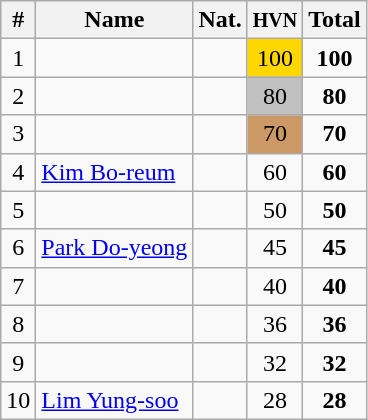<table class="wikitable sortable" style="text-align:center;">
<tr>
<th>#</th>
<th>Name</th>
<th>Nat.</th>
<th><small>HVN</small></th>
<th>Total</th>
</tr>
<tr>
<td>1</td>
<td align=left></td>
<td></td>
<td bgcolor="gold">100</td>
<td><strong>100</strong></td>
</tr>
<tr>
<td>2</td>
<td align=left></td>
<td></td>
<td bgcolor="silver">80</td>
<td><strong>80</strong></td>
</tr>
<tr>
<td>3</td>
<td align=left></td>
<td></td>
<td bgcolor=CC9966>70</td>
<td><strong>70</strong></td>
</tr>
<tr>
<td>4</td>
<td align=left><a href='#'>Kim Bo-reum</a></td>
<td></td>
<td>60</td>
<td><strong>60</strong></td>
</tr>
<tr>
<td>5</td>
<td align=left></td>
<td></td>
<td>50</td>
<td><strong>50</strong></td>
</tr>
<tr>
<td>6</td>
<td align=left><a href='#'>Park Do-yeong</a></td>
<td></td>
<td>45</td>
<td><strong>45</strong></td>
</tr>
<tr>
<td>7</td>
<td align=left></td>
<td></td>
<td>40</td>
<td><strong>40</strong></td>
</tr>
<tr>
<td>8</td>
<td align=left></td>
<td></td>
<td>36</td>
<td><strong>36</strong></td>
</tr>
<tr>
<td>9</td>
<td align=left></td>
<td></td>
<td>32</td>
<td><strong>32</strong></td>
</tr>
<tr>
<td>10</td>
<td align=left><a href='#'>Lim Yung-soo</a></td>
<td></td>
<td>28</td>
<td><strong>28</strong></td>
</tr>
</table>
